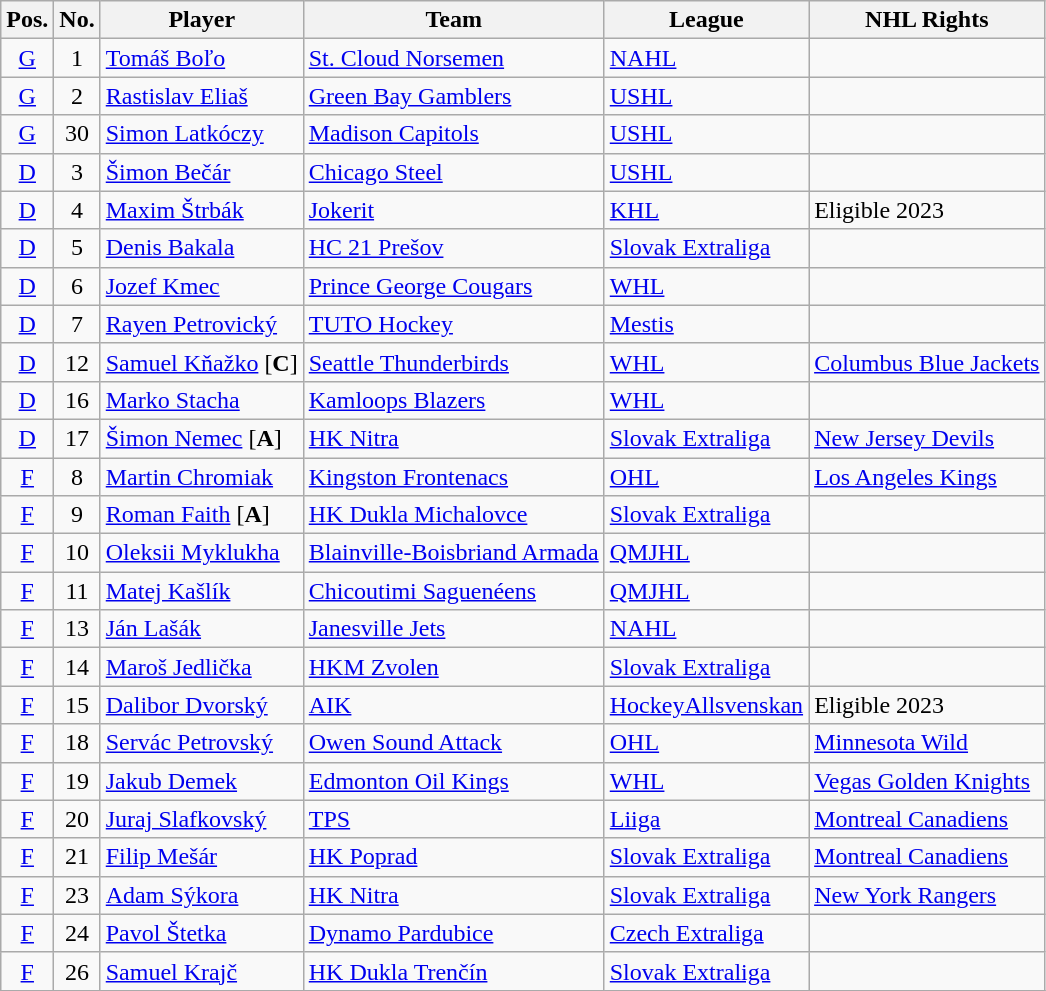<table class="wikitable sortable">
<tr>
<th>Pos.</th>
<th>No.</th>
<th>Player</th>
<th>Team</th>
<th>League</th>
<th>NHL Rights</th>
</tr>
<tr>
<td style="text-align:center;"><a href='#'>G</a></td>
<td style="text-align:center;">1</td>
<td><a href='#'>Tomáš Boľo</a></td>
<td> <a href='#'>St. Cloud Norsemen</a></td>
<td> <a href='#'>NAHL</a></td>
<td></td>
</tr>
<tr>
<td style="text-align:center;"><a href='#'>G</a></td>
<td style="text-align:center;">2</td>
<td><a href='#'>Rastislav Eliaš</a></td>
<td> <a href='#'>Green Bay Gamblers</a></td>
<td> <a href='#'>USHL</a></td>
<td></td>
</tr>
<tr>
<td style="text-align:center;"><a href='#'>G</a></td>
<td style="text-align:center;">30</td>
<td><a href='#'>Simon Latkóczy</a></td>
<td> <a href='#'>Madison Capitols</a></td>
<td> <a href='#'>USHL</a></td>
<td></td>
</tr>
<tr>
<td style="text-align:center;"><a href='#'>D</a></td>
<td style="text-align:center;">3</td>
<td><a href='#'>Šimon Bečár</a></td>
<td> <a href='#'>Chicago Steel</a></td>
<td> <a href='#'>USHL</a></td>
<td></td>
</tr>
<tr>
<td style="text-align:center;"><a href='#'>D</a></td>
<td style="text-align:center;">4</td>
<td><a href='#'>Maxim Štrbák</a></td>
<td> <a href='#'>Jokerit</a></td>
<td> <a href='#'>KHL</a></td>
<td>Eligible 2023</td>
</tr>
<tr>
<td style="text-align:center;"><a href='#'>D</a></td>
<td style="text-align:center;">5</td>
<td><a href='#'>Denis Bakala</a></td>
<td> <a href='#'>HC 21 Prešov</a></td>
<td> <a href='#'>Slovak Extraliga</a></td>
<td></td>
</tr>
<tr>
<td style="text-align:center;"><a href='#'>D</a></td>
<td style="text-align:center;">6</td>
<td><a href='#'>Jozef Kmec</a></td>
<td> <a href='#'>Prince George Cougars</a></td>
<td> <a href='#'>WHL</a></td>
<td></td>
</tr>
<tr>
<td style="text-align:center;"><a href='#'>D</a></td>
<td style="text-align:center;">7</td>
<td><a href='#'>Rayen Petrovický</a></td>
<td> <a href='#'>TUTO Hockey</a></td>
<td> <a href='#'>Mestis</a></td>
<td></td>
</tr>
<tr>
<td style="text-align:center;"><a href='#'>D</a></td>
<td style="text-align:center;">12</td>
<td><a href='#'>Samuel Kňažko</a> [<strong>C</strong>]</td>
<td> <a href='#'>Seattle Thunderbirds</a></td>
<td> <a href='#'>WHL</a></td>
<td><a href='#'>Columbus Blue Jackets</a></td>
</tr>
<tr>
<td style="text-align:center;"><a href='#'>D</a></td>
<td style="text-align:center;">16</td>
<td><a href='#'>Marko Stacha</a></td>
<td> <a href='#'>Kamloops Blazers</a></td>
<td> <a href='#'>WHL</a></td>
<td></td>
</tr>
<tr>
<td style="text-align:center;"><a href='#'>D</a></td>
<td style="text-align:center;">17</td>
<td><a href='#'>Šimon Nemec</a> [<strong>A</strong>]</td>
<td> <a href='#'>HK Nitra</a></td>
<td> <a href='#'>Slovak Extraliga</a></td>
<td><a href='#'>New Jersey Devils</a></td>
</tr>
<tr>
<td style="text-align:center;"><a href='#'>F</a></td>
<td style="text-align:center;">8</td>
<td><a href='#'>Martin Chromiak</a></td>
<td> <a href='#'>Kingston Frontenacs</a></td>
<td> <a href='#'>OHL</a></td>
<td><a href='#'>Los Angeles Kings</a></td>
</tr>
<tr>
<td style="text-align:center;"><a href='#'>F</a></td>
<td style="text-align:center;">9</td>
<td><a href='#'>Roman Faith</a> [<strong>A</strong>]</td>
<td> <a href='#'>HK Dukla Michalovce</a></td>
<td> <a href='#'>Slovak Extraliga</a></td>
<td></td>
</tr>
<tr>
<td style="text-align:center;"><a href='#'>F</a></td>
<td style="text-align:center;">10</td>
<td><a href='#'>Oleksii Myklukha</a></td>
<td> <a href='#'>Blainville-Boisbriand Armada</a></td>
<td> <a href='#'>QMJHL</a></td>
<td></td>
</tr>
<tr>
<td style="text-align:center;"><a href='#'>F</a></td>
<td style="text-align:center;">11</td>
<td><a href='#'>Matej Kašlík</a></td>
<td> <a href='#'>Chicoutimi Saguenéens</a></td>
<td> <a href='#'>QMJHL</a></td>
<td></td>
</tr>
<tr>
<td style="text-align:center;"><a href='#'>F</a></td>
<td style="text-align:center;">13</td>
<td><a href='#'>Ján Lašák</a></td>
<td> <a href='#'>Janesville Jets</a></td>
<td> <a href='#'>NAHL</a></td>
<td></td>
</tr>
<tr>
<td style="text-align:center;"><a href='#'>F</a></td>
<td style="text-align:center;">14</td>
<td><a href='#'>Maroš Jedlička</a></td>
<td> <a href='#'>HKM Zvolen</a></td>
<td> <a href='#'>Slovak Extraliga</a></td>
<td></td>
</tr>
<tr>
<td style="text-align:center;"><a href='#'>F</a></td>
<td style="text-align:center;">15</td>
<td><a href='#'>Dalibor Dvorský</a></td>
<td> <a href='#'>AIK</a></td>
<td> <a href='#'>HockeyAllsvenskan</a></td>
<td>Eligible 2023</td>
</tr>
<tr>
<td style="text-align:center;"><a href='#'>F</a></td>
<td style="text-align:center;">18</td>
<td><a href='#'>Servác Petrovský</a></td>
<td> <a href='#'>Owen Sound Attack</a></td>
<td> <a href='#'>OHL</a></td>
<td><a href='#'>Minnesota Wild</a></td>
</tr>
<tr>
<td style="text-align:center;"><a href='#'>F</a></td>
<td style="text-align:center;">19</td>
<td><a href='#'>Jakub Demek</a></td>
<td> <a href='#'>Edmonton Oil Kings</a></td>
<td> <a href='#'>WHL</a></td>
<td><a href='#'>Vegas Golden Knights</a></td>
</tr>
<tr>
<td style="text-align:center;"><a href='#'>F</a></td>
<td style="text-align:center;">20</td>
<td><a href='#'>Juraj Slafkovský</a></td>
<td> <a href='#'>TPS</a></td>
<td> <a href='#'>Liiga</a></td>
<td><a href='#'>Montreal Canadiens</a></td>
</tr>
<tr>
<td style="text-align:center;"><a href='#'>F</a></td>
<td style="text-align:center;">21</td>
<td><a href='#'>Filip Mešár</a></td>
<td> <a href='#'>HK Poprad</a></td>
<td> <a href='#'>Slovak Extraliga</a></td>
<td><a href='#'>Montreal Canadiens</a></td>
</tr>
<tr>
<td style="text-align:center;"><a href='#'>F</a></td>
<td style="text-align:center;">23</td>
<td><a href='#'>Adam Sýkora</a></td>
<td> <a href='#'>HK Nitra</a></td>
<td> <a href='#'>Slovak Extraliga</a></td>
<td><a href='#'>New York Rangers</a></td>
</tr>
<tr>
<td style="text-align:center;"><a href='#'>F</a></td>
<td style="text-align:center;">24</td>
<td><a href='#'>Pavol Štetka</a></td>
<td> <a href='#'>Dynamo Pardubice</a></td>
<td> <a href='#'>Czech Extraliga</a></td>
<td></td>
</tr>
<tr>
<td style="text-align:center;"><a href='#'>F</a></td>
<td style="text-align:center;">26</td>
<td><a href='#'>Samuel Krajč</a></td>
<td> <a href='#'>HK Dukla Trenčín</a></td>
<td> <a href='#'>Slovak Extraliga</a></td>
<td></td>
</tr>
<tr>
</tr>
</table>
